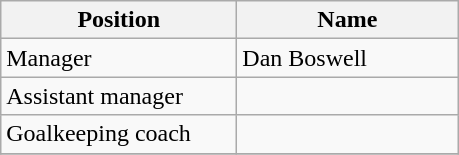<table class="wikitable" style="text-align:left;">
<tr>
<th style="width:150px;">Position</th>
<th style="width:140px;">Name</th>
</tr>
<tr>
<td>Manager</td>
<td>Dan Boswell</td>
</tr>
<tr>
<td>Assistant manager</td>
<td></td>
</tr>
<tr>
<td>Goalkeeping coach</td>
<td></td>
</tr>
<tr>
</tr>
</table>
